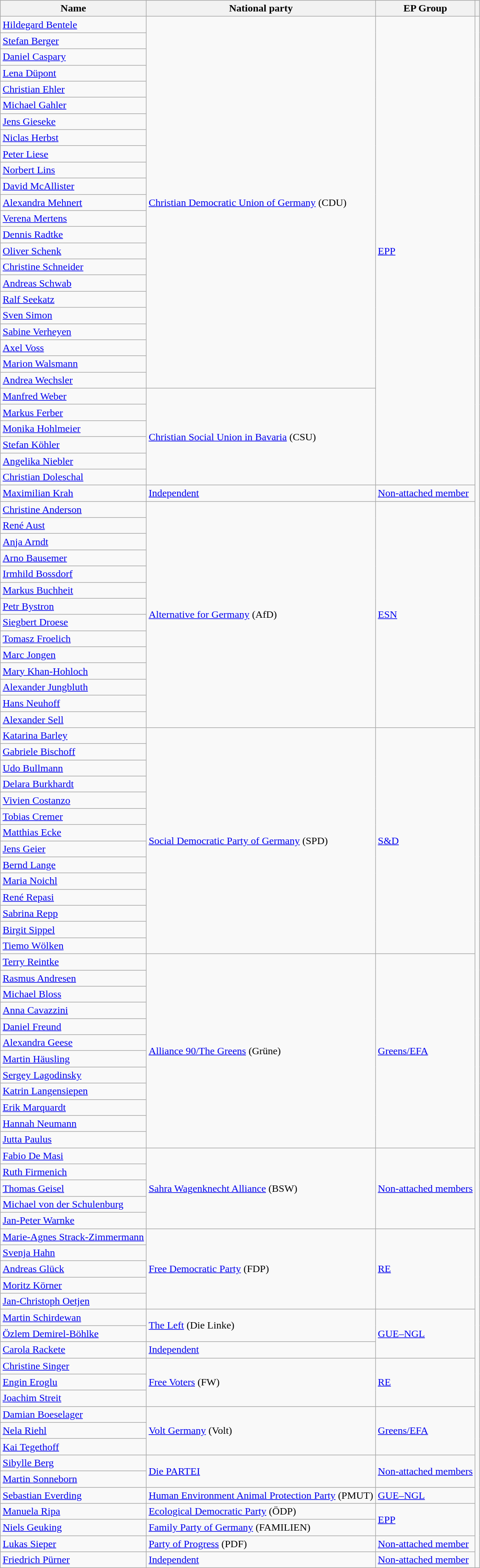<table class="wikitable">
<tr>
<th>Name</th>
<th>National party</th>
<th>EP Group</th>
<th></th>
</tr>
<tr>
<td><a href='#'>Hildegard Bentele</a></td>
<td rowspan="23"> <a href='#'>Christian Democratic Union of Germany</a> (CDU)</td>
<td rowspan="29"> <a href='#'>EPP</a></td>
<td rowspan="96"></td>
</tr>
<tr>
<td><a href='#'>Stefan Berger</a></td>
</tr>
<tr>
<td><a href='#'>Daniel Caspary</a></td>
</tr>
<tr>
<td><a href='#'>Lena Düpont</a></td>
</tr>
<tr>
<td><a href='#'>Christian Ehler</a></td>
</tr>
<tr>
<td><a href='#'>Michael Gahler</a></td>
</tr>
<tr>
<td><a href='#'>Jens Gieseke</a></td>
</tr>
<tr>
<td><a href='#'>Niclas Herbst</a></td>
</tr>
<tr>
<td><a href='#'>Peter Liese</a></td>
</tr>
<tr>
<td><a href='#'>Norbert Lins</a></td>
</tr>
<tr>
<td><a href='#'>David McAllister</a></td>
</tr>
<tr>
<td><a href='#'>Alexandra Mehnert</a></td>
</tr>
<tr>
<td><a href='#'>Verena Mertens</a></td>
</tr>
<tr>
<td><a href='#'>Dennis Radtke</a></td>
</tr>
<tr>
<td><a href='#'>Oliver Schenk</a></td>
</tr>
<tr>
<td><a href='#'>Christine Schneider</a></td>
</tr>
<tr>
<td><a href='#'>Andreas Schwab</a></td>
</tr>
<tr>
<td><a href='#'>Ralf Seekatz</a></td>
</tr>
<tr>
<td><a href='#'>Sven Simon</a></td>
</tr>
<tr>
<td><a href='#'>Sabine Verheyen</a></td>
</tr>
<tr>
<td><a href='#'>Axel Voss</a></td>
</tr>
<tr>
<td><a href='#'>Marion Walsmann</a></td>
</tr>
<tr>
<td><a href='#'>Andrea Wechsler</a></td>
</tr>
<tr>
<td><a href='#'>Manfred Weber</a></td>
<td rowspan="6"> <a href='#'>Christian Social Union in Bavaria</a> (CSU)</td>
</tr>
<tr>
<td><a href='#'>Markus Ferber</a></td>
</tr>
<tr>
<td><a href='#'>Monika Hohlmeier</a></td>
</tr>
<tr>
<td><a href='#'>Stefan Köhler</a></td>
</tr>
<tr>
<td><a href='#'>Angelika Niebler</a></td>
</tr>
<tr>
<td><a href='#'>Christian Doleschal</a></td>
</tr>
<tr>
<td><a href='#'>Maximilian Krah</a></td>
<td> <a href='#'>Independent</a></td>
<td><a href='#'>Non-attached member</a></td>
</tr>
<tr>
<td><a href='#'>Christine Anderson</a></td>
<td rowspan="14"> <a href='#'>Alternative for Germany</a> (AfD)</td>
<td rowspan="14"> <a href='#'>ESN</a></td>
</tr>
<tr>
<td><a href='#'>René Aust</a></td>
</tr>
<tr>
<td><a href='#'>Anja Arndt</a></td>
</tr>
<tr>
<td><a href='#'>Arno Bausemer</a></td>
</tr>
<tr>
<td><a href='#'>Irmhild Bossdorf</a></td>
</tr>
<tr>
<td><a href='#'>Markus Buchheit</a></td>
</tr>
<tr>
<td><a href='#'>Petr Bystron</a></td>
</tr>
<tr>
<td><a href='#'>Siegbert Droese</a></td>
</tr>
<tr>
<td><a href='#'>Tomasz Froelich</a></td>
</tr>
<tr>
<td><a href='#'>Marc Jongen</a></td>
</tr>
<tr>
<td><a href='#'>Mary Khan-Hohloch</a></td>
</tr>
<tr>
<td><a href='#'>Alexander Jungbluth</a></td>
</tr>
<tr>
<td><a href='#'>Hans Neuhoff</a></td>
</tr>
<tr>
<td><a href='#'>Alexander Sell</a></td>
</tr>
<tr>
<td><a href='#'>Katarina Barley</a></td>
<td rowspan="14"> <a href='#'>Social Democratic Party of Germany</a> (SPD)</td>
<td rowspan="14"> <a href='#'>S&D</a></td>
</tr>
<tr>
<td><a href='#'>Gabriele Bischoff</a></td>
</tr>
<tr>
<td><a href='#'>Udo Bullmann</a></td>
</tr>
<tr>
<td><a href='#'>Delara Burkhardt</a></td>
</tr>
<tr>
<td><a href='#'>Vivien Costanzo</a></td>
</tr>
<tr>
<td><a href='#'>Tobias Cremer</a></td>
</tr>
<tr>
<td><a href='#'>Matthias Ecke</a></td>
</tr>
<tr>
<td><a href='#'>Jens Geier</a></td>
</tr>
<tr>
<td><a href='#'>Bernd Lange</a></td>
</tr>
<tr>
<td><a href='#'>Maria Noichl</a></td>
</tr>
<tr>
<td><a href='#'>René Repasi</a></td>
</tr>
<tr>
<td><a href='#'>Sabrina Repp</a></td>
</tr>
<tr>
<td><a href='#'>Birgit Sippel</a></td>
</tr>
<tr>
<td><a href='#'>Tiemo Wölken</a></td>
</tr>
<tr>
<td><a href='#'>Terry Reintke</a></td>
<td rowspan="12"> <a href='#'>Alliance 90/The Greens</a> (Grüne)</td>
<td rowspan="12"> <a href='#'>Greens/EFA</a></td>
</tr>
<tr>
<td><a href='#'>Rasmus Andresen</a></td>
</tr>
<tr>
<td><a href='#'>Michael Bloss</a></td>
</tr>
<tr>
<td><a href='#'>Anna Cavazzini</a></td>
</tr>
<tr>
<td><a href='#'>Daniel Freund</a></td>
</tr>
<tr>
<td><a href='#'>Alexandra Geese</a></td>
</tr>
<tr>
<td><a href='#'>Martin Häusling</a></td>
</tr>
<tr>
<td><a href='#'>Sergey Lagodinsky</a></td>
</tr>
<tr>
<td><a href='#'>Katrin Langensiepen</a></td>
</tr>
<tr>
<td><a href='#'>Erik Marquardt</a></td>
</tr>
<tr>
<td><a href='#'>Hannah Neumann</a></td>
</tr>
<tr>
<td><a href='#'>Jutta Paulus</a></td>
</tr>
<tr>
<td><a href='#'>Fabio De Masi</a></td>
<td rowspan="5"> <a href='#'>Sahra Wagenknecht Alliance</a> (BSW)</td>
<td rowspan="5"><a href='#'>Non-attached members</a></td>
</tr>
<tr>
<td><a href='#'>Ruth Firmenich</a></td>
</tr>
<tr>
<td><a href='#'>Thomas Geisel</a></td>
</tr>
<tr>
<td><a href='#'>Michael von der Schulenburg</a></td>
</tr>
<tr>
<td><a href='#'>Jan-Peter Warnke</a></td>
</tr>
<tr>
<td><a href='#'>Marie-Agnes Strack-Zimmermann</a></td>
<td rowspan="5"> <a href='#'>Free Democratic Party</a> (FDP)</td>
<td rowspan="5"> <a href='#'>RE</a></td>
</tr>
<tr>
<td><a href='#'>Svenja Hahn</a></td>
</tr>
<tr>
<td><a href='#'>Andreas Glück</a></td>
</tr>
<tr>
<td><a href='#'>Moritz Körner</a></td>
</tr>
<tr>
<td><a href='#'>Jan-Christoph Oetjen</a></td>
</tr>
<tr>
<td><a href='#'>Martin Schirdewan</a></td>
<td rowspan="2"> <a href='#'>The Left</a> (Die Linke)</td>
<td rowspan="3"> <a href='#'>GUE–NGL</a></td>
</tr>
<tr>
<td><a href='#'>Özlem Demirel-Böhlke</a></td>
</tr>
<tr>
<td><a href='#'>Carola Rackete</a></td>
<td> <a href='#'>Independent</a></td>
</tr>
<tr>
<td><a href='#'>Christine Singer</a></td>
<td rowspan="3"> <a href='#'>Free Voters</a> (FW)</td>
<td rowspan="3"> <a href='#'>RE</a></td>
</tr>
<tr>
<td><a href='#'>Engin Eroglu</a></td>
</tr>
<tr>
<td><a href='#'>Joachim Streit</a></td>
</tr>
<tr>
<td><a href='#'>Damian Boeselager</a></td>
<td rowspan="3"> <a href='#'>Volt Germany</a> (Volt)</td>
<td rowspan="3"> <a href='#'>Greens/EFA</a></td>
</tr>
<tr>
<td><a href='#'>Nela Riehl</a></td>
</tr>
<tr>
<td><a href='#'>Kai Tegethoff</a></td>
</tr>
<tr>
<td><a href='#'>Sibylle Berg</a></td>
<td rowspan="2"> <a href='#'>Die PARTEI</a></td>
<td rowspan="2"><a href='#'>Non-attached members</a></td>
</tr>
<tr>
<td><a href='#'>Martin Sonneborn</a></td>
</tr>
<tr>
<td><a href='#'>Sebastian Everding</a></td>
<td> <a href='#'>Human Environment Animal Protection Party</a> (PMUT)</td>
<td> <a href='#'>GUE–NGL</a></td>
</tr>
<tr>
<td><a href='#'>Manuela Ripa</a></td>
<td> <a href='#'>Ecological Democratic Party</a> (ÖDP)</td>
<td rowspan="2"> <a href='#'>EPP</a></td>
</tr>
<tr>
<td><a href='#'>Niels Geuking</a></td>
<td> <a href='#'>Family Party of Germany</a> (FAMILIEN)</td>
</tr>
<tr>
<td><a href='#'>Lukas Sieper</a></td>
<td> <a href='#'>Party of Progress</a> (PDF)</td>
<td><a href='#'>Non-attached member</a></td>
</tr>
<tr>
<td><a href='#'>Friedrich Pürner</a></td>
<td> <a href='#'>Independent</a></td>
<td><a href='#'>Non-attached member</a></td>
</tr>
</table>
